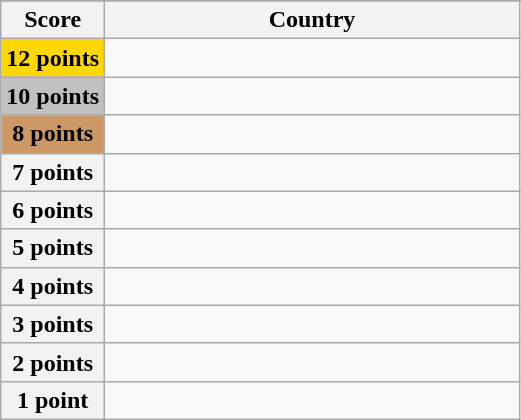<table class="wikitable">
<tr>
</tr>
<tr>
<th scope="col" width="20%">Score</th>
<th scope="col">Country</th>
</tr>
<tr>
<th scope="row" style="background:gold">12 points</th>
<td></td>
</tr>
<tr>
<th scope="row" style="background:silver">10 points</th>
<td></td>
</tr>
<tr>
<th scope="row" style="background:#CC9966">8 points</th>
<td></td>
</tr>
<tr>
<th scope="row">7 points</th>
<td></td>
</tr>
<tr>
<th scope="row">6 points</th>
<td></td>
</tr>
<tr>
<th scope="row">5 points</th>
<td></td>
</tr>
<tr>
<th scope="row">4 points</th>
<td></td>
</tr>
<tr>
<th scope="row">3 points</th>
<td></td>
</tr>
<tr>
<th scope="row">2 points</th>
<td></td>
</tr>
<tr>
<th scope="row">1 point</th>
<td></td>
</tr>
</table>
